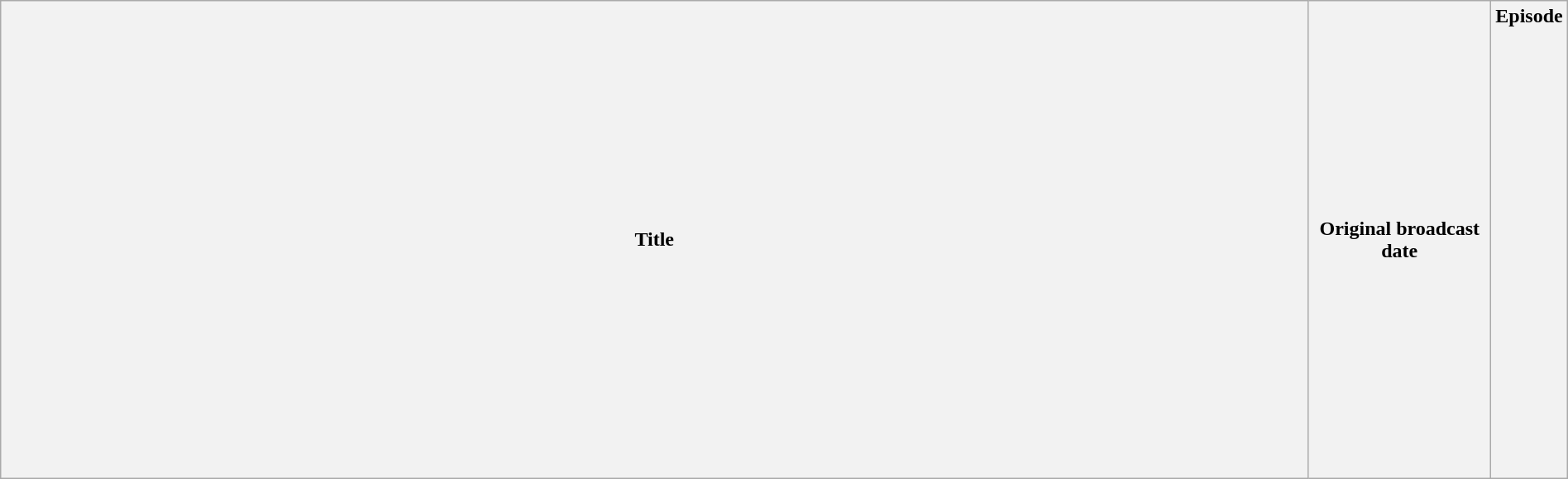<table class="wikitable plainrowheaders" style="width:100%; margin:auto;">
<tr>
<th>Title</th>
<th width="140">Original broadcast date</th>
<th width="40">Episode<br><br><br><br><br><br><br><br><br><br><br><br><br><br><br><br><br><br><br><br><br></th>
</tr>
</table>
